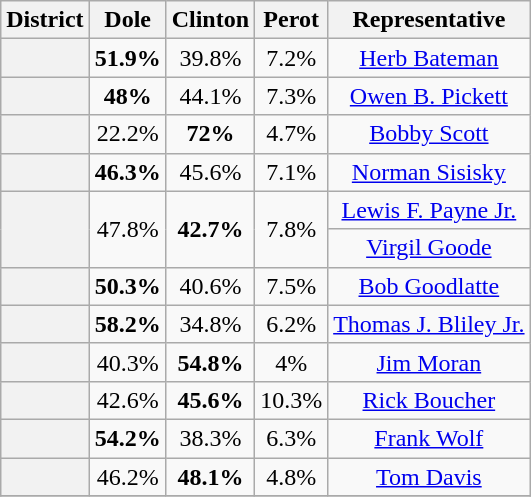<table class="wikitable sortable">
<tr>
<th>District</th>
<th>Dole</th>
<th>Clinton</th>
<th>Perot</th>
<th>Representative</th>
</tr>
<tr align=center>
<th></th>
<td><strong>51.9%</strong></td>
<td>39.8%</td>
<td>7.2%</td>
<td><a href='#'>Herb Bateman</a></td>
</tr>
<tr align=center>
<th></th>
<td><strong>48%</strong></td>
<td>44.1%</td>
<td>7.3%</td>
<td><a href='#'>Owen B. Pickett</a></td>
</tr>
<tr align=center>
<th></th>
<td>22.2%</td>
<td><strong>72%</strong></td>
<td>4.7%</td>
<td><a href='#'>Bobby Scott</a></td>
</tr>
<tr align=center>
<th></th>
<td><strong>46.3%</strong></td>
<td>45.6%</td>
<td>7.1%</td>
<td><a href='#'>Norman Sisisky</a></td>
</tr>
<tr align=center>
<th rowspan=2 ></th>
<td rowspan=2>47.8%</td>
<td rowspan=2><strong>42.7%</strong></td>
<td rowspan=2>7.8%</td>
<td><a href='#'>Lewis F. Payne Jr.</a></td>
</tr>
<tr align=center>
<td><a href='#'>Virgil Goode</a></td>
</tr>
<tr align=center>
<th></th>
<td><strong>50.3%</strong></td>
<td>40.6%</td>
<td>7.5%</td>
<td><a href='#'>Bob Goodlatte</a></td>
</tr>
<tr align=center>
<th></th>
<td><strong>58.2%</strong></td>
<td>34.8%</td>
<td>6.2%</td>
<td><a href='#'>Thomas J. Bliley Jr.</a></td>
</tr>
<tr align=center>
<th></th>
<td>40.3%</td>
<td><strong>54.8%</strong></td>
<td>4%</td>
<td><a href='#'>Jim Moran</a></td>
</tr>
<tr align=center>
<th></th>
<td>42.6%</td>
<td><strong>45.6%</strong></td>
<td>10.3%</td>
<td><a href='#'>Rick Boucher</a></td>
</tr>
<tr align=center>
<th></th>
<td><strong>54.2%</strong></td>
<td>38.3%</td>
<td>6.3%</td>
<td><a href='#'>Frank Wolf</a></td>
</tr>
<tr align=center>
<th></th>
<td>46.2%</td>
<td><strong>48.1%</strong></td>
<td>4.8%</td>
<td><a href='#'>Tom Davis</a></td>
</tr>
<tr align=center>
</tr>
</table>
